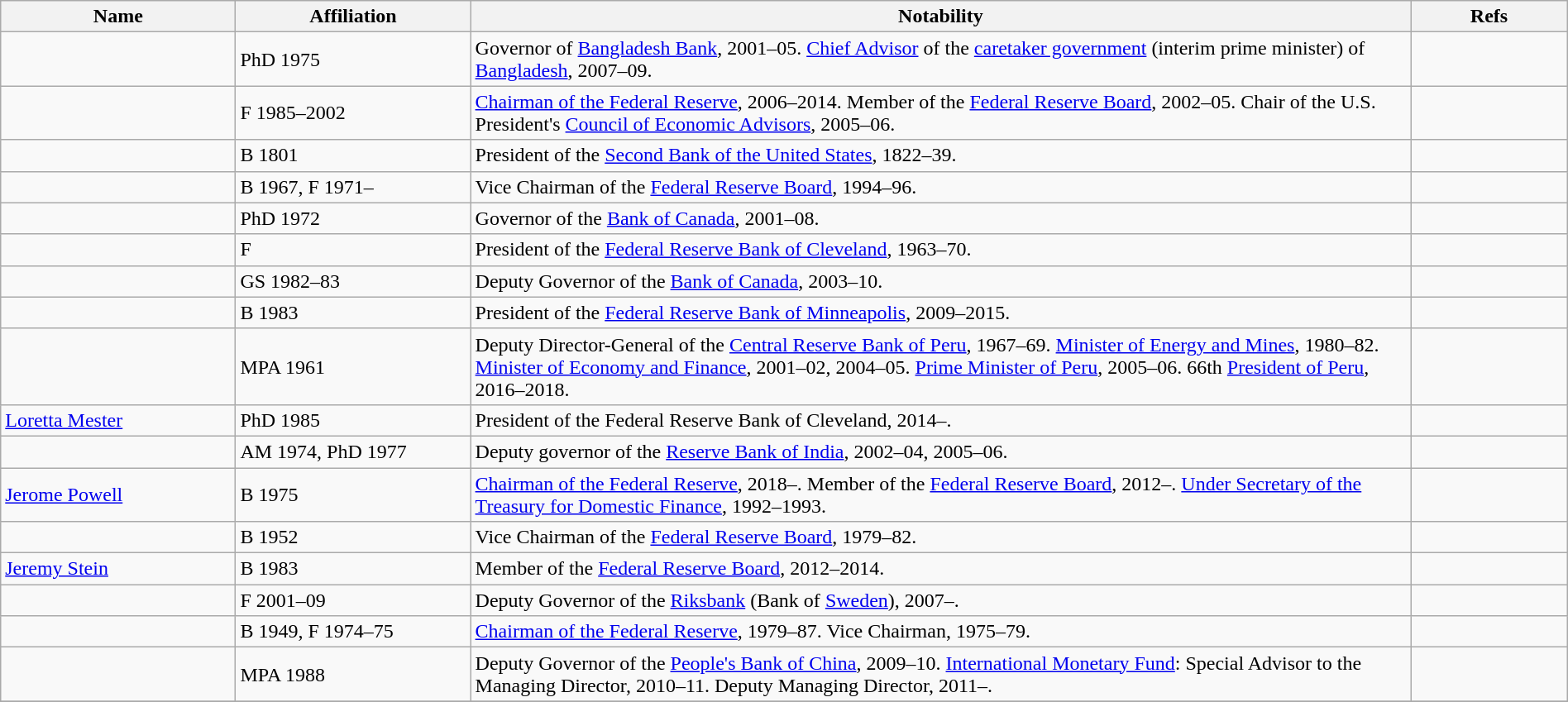<table class="wikitable sortable" style="width:100%">
<tr>
<th width="15%">Name</th>
<th width="15%">Affiliation</th>
<th width="*" class="unsortable">Notability</th>
<th width="10%" class="unsortable">Refs</th>
</tr>
<tr>
<td></td>
<td>PhD 1975</td>
<td>Governor of <a href='#'>Bangladesh Bank</a>, 2001–05. <a href='#'>Chief Advisor</a> of the <a href='#'>caretaker government</a> (interim prime minister) of <a href='#'>Bangladesh</a>, 2007–09.</td>
<td></td>
</tr>
<tr>
<td></td>
<td>F 1985–2002</td>
<td><a href='#'>Chairman of the Federal Reserve</a>, 2006–2014. Member of the <a href='#'>Federal Reserve Board</a>, 2002–05. Chair of the U.S. President's <a href='#'>Council of Economic Advisors</a>, 2005–06.</td>
<td></td>
</tr>
<tr>
<td></td>
<td>B 1801</td>
<td>President of the <a href='#'>Second Bank of the United States</a>, 1822–39.</td>
<td></td>
</tr>
<tr>
<td></td>
<td>B 1967, F 1971–</td>
<td>Vice Chairman of the <a href='#'>Federal Reserve Board</a>, 1994–96.</td>
<td></td>
</tr>
<tr>
<td></td>
<td>PhD 1972</td>
<td>Governor of the <a href='#'>Bank of Canada</a>, 2001–08.</td>
<td></td>
</tr>
<tr>
<td></td>
<td>F</td>
<td>President of the <a href='#'>Federal Reserve Bank of Cleveland</a>, 1963–70.</td>
<td></td>
</tr>
<tr>
<td></td>
<td>GS 1982–83</td>
<td>Deputy Governor of the <a href='#'>Bank of Canada</a>, 2003–10.</td>
<td></td>
</tr>
<tr>
<td></td>
<td>B 1983</td>
<td>President of the <a href='#'>Federal Reserve Bank of Minneapolis</a>, 2009–2015.</td>
<td></td>
</tr>
<tr>
<td></td>
<td>MPA 1961</td>
<td>Deputy Director-General of the <a href='#'>Central Reserve Bank of Peru</a>, 1967–69. <a href='#'>Minister of Energy and Mines</a>, 1980–82. <a href='#'>Minister of Economy and Finance</a>, 2001–02, 2004–05. <a href='#'>Prime Minister of Peru</a>, 2005–06. 66th <a href='#'>President of Peru</a>, 2016–2018.</td>
<td></td>
</tr>
<tr>
<td><a href='#'>Loretta Mester</a></td>
<td>PhD 1985</td>
<td>President of the Federal Reserve Bank of Cleveland, 2014–.</td>
<td></td>
</tr>
<tr>
<td></td>
<td>AM 1974, PhD 1977</td>
<td>Deputy governor of the <a href='#'>Reserve Bank of India</a>, 2002–04, 2005–06.</td>
<td></td>
</tr>
<tr>
<td><a href='#'>Jerome Powell</a></td>
<td>B 1975</td>
<td><a href='#'>Chairman of the Federal Reserve</a>, 2018–. Member of the <a href='#'>Federal Reserve Board</a>, 2012–. <a href='#'>Under Secretary of the Treasury for Domestic Finance</a>, 1992–1993.</td>
<td></td>
</tr>
<tr>
<td></td>
<td>B 1952</td>
<td>Vice Chairman of the <a href='#'>Federal Reserve Board</a>, 1979–82.</td>
<td></td>
</tr>
<tr>
<td><a href='#'>Jeremy Stein</a></td>
<td>B 1983</td>
<td>Member of the <a href='#'>Federal Reserve Board</a>, 2012–2014.</td>
<td></td>
</tr>
<tr>
<td></td>
<td>F 2001–09</td>
<td>Deputy Governor of the <a href='#'>Riksbank</a> (Bank of <a href='#'>Sweden</a>), 2007–.</td>
<td></td>
</tr>
<tr>
<td></td>
<td>B 1949, F 1974–75</td>
<td><a href='#'>Chairman of the Federal Reserve</a>, 1979–87. Vice Chairman, 1975–79.</td>
<td></td>
</tr>
<tr>
<td></td>
<td>MPA 1988</td>
<td>Deputy Governor of the <a href='#'>People's Bank of China</a>, 2009–10. <a href='#'>International Monetary Fund</a>: Special Advisor to the Managing Director, 2010–11. Deputy Managing Director, 2011–.</td>
<td></td>
</tr>
<tr>
</tr>
</table>
